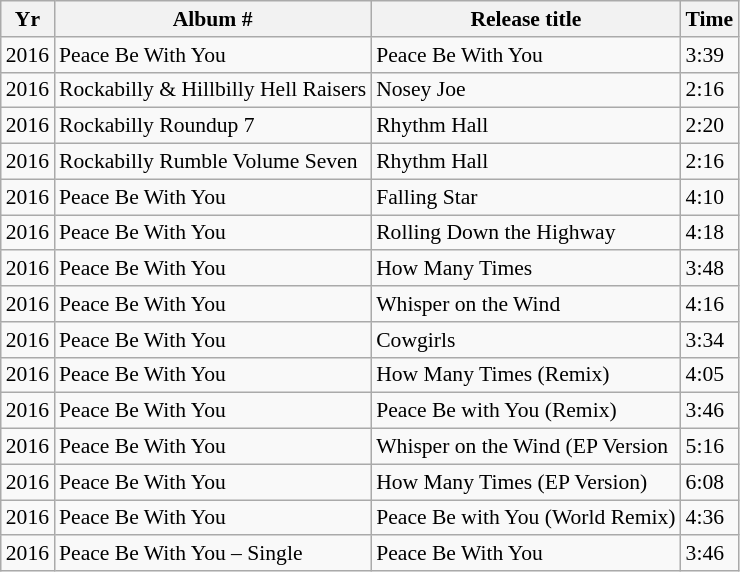<table class="wikitable sortable" style="text-align:left;font-size:90%;">
<tr>
<th>Yr</th>
<th>Album #</th>
<th>Release title</th>
<th>Time</th>
</tr>
<tr>
<td>2016</td>
<td>Peace Be With You</td>
<td>Peace Be With You</td>
<td>3:39</td>
</tr>
<tr>
<td>2016</td>
<td>Rockabilly & Hillbilly Hell Raisers</td>
<td>Nosey Joe</td>
<td>2:16</td>
</tr>
<tr>
<td>2016</td>
<td>Rockabilly Roundup 7</td>
<td>Rhythm Hall</td>
<td>2:20</td>
</tr>
<tr>
<td>2016</td>
<td>Rockabilly Rumble Volume Seven</td>
<td>Rhythm Hall</td>
<td>2:16</td>
</tr>
<tr>
<td>2016</td>
<td>Peace Be With You</td>
<td>Falling Star</td>
<td>4:10</td>
</tr>
<tr>
<td>2016</td>
<td>Peace Be With You</td>
<td>Rolling Down the Highway</td>
<td>4:18</td>
</tr>
<tr>
<td>2016</td>
<td>Peace Be With You</td>
<td>How Many Times</td>
<td>3:48</td>
</tr>
<tr>
<td>2016</td>
<td>Peace Be With You</td>
<td>Whisper on the Wind</td>
<td>4:16</td>
</tr>
<tr>
<td>2016</td>
<td>Peace Be With You</td>
<td>Cowgirls</td>
<td>3:34</td>
</tr>
<tr>
<td>2016</td>
<td>Peace Be With You</td>
<td>How Many Times (Remix)</td>
<td>4:05</td>
</tr>
<tr>
<td>2016</td>
<td>Peace Be With You</td>
<td>Peace Be with You (Remix)</td>
<td>3:46</td>
</tr>
<tr>
<td>2016</td>
<td>Peace Be With You</td>
<td>Whisper on the Wind (EP Version</td>
<td>5:16</td>
</tr>
<tr>
<td>2016</td>
<td>Peace Be With You</td>
<td>How Many Times (EP Version)</td>
<td>6:08</td>
</tr>
<tr>
<td>2016</td>
<td>Peace Be With You</td>
<td>Peace Be with You (World Remix)</td>
<td>4:36</td>
</tr>
<tr>
<td>2016</td>
<td>Peace Be With You – Single</td>
<td>Peace Be With You</td>
<td>3:46</td>
</tr>
</table>
